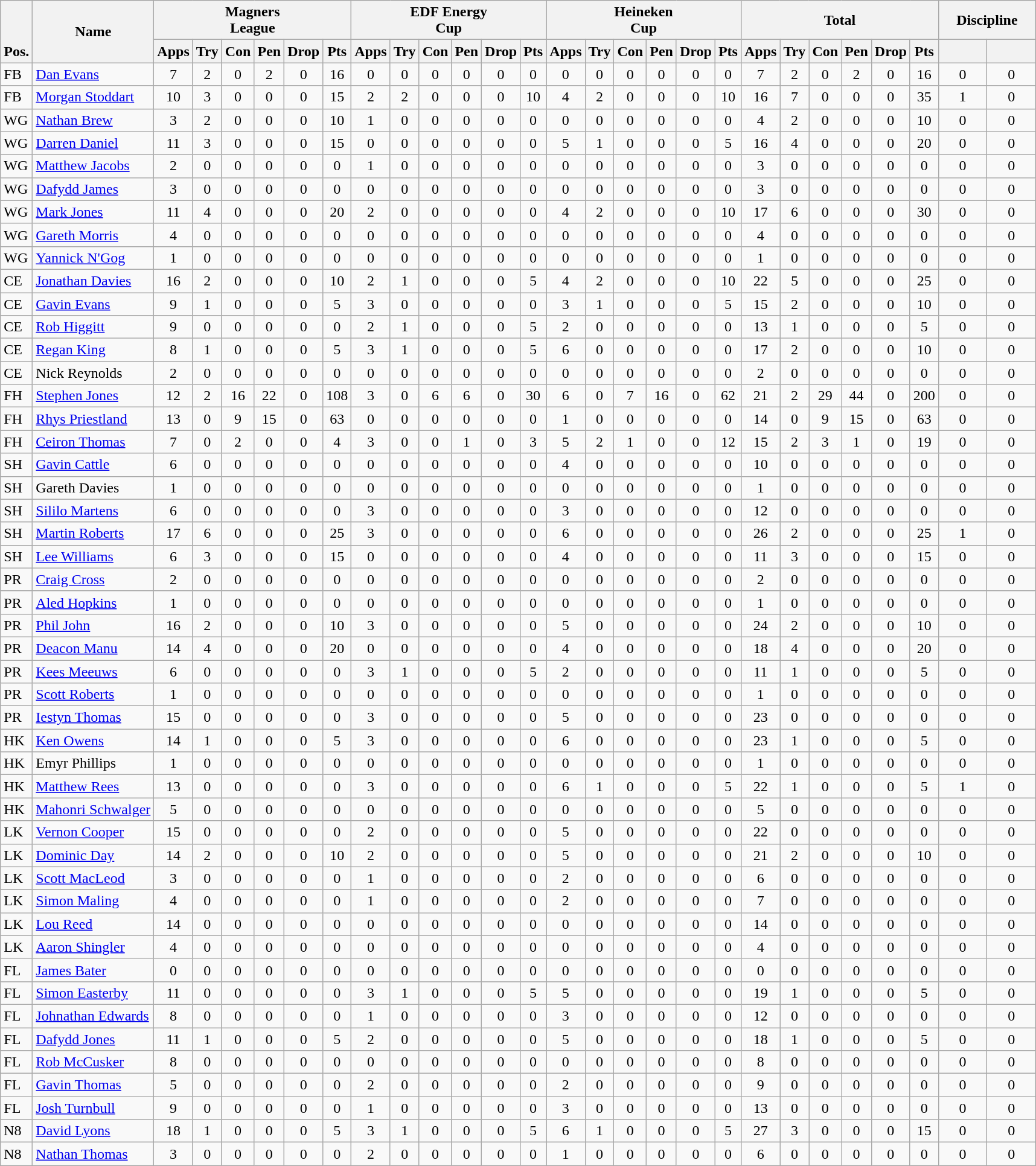<table class="wikitable" style="text-align:center">
<tr>
<th rowspan="2" valign="bottom">Pos.</th>
<th rowspan="2">Name</th>
<th colspan="6" width="120">Magners<br>League</th>
<th colspan="6" width="120">EDF Energy<br>Cup</th>
<th colspan="6" width="120">Heineken<br>Cup</th>
<th colspan="6" width="120">Total</th>
<th colspan="2" width="100">Discipline</th>
</tr>
<tr>
<th width="20">Apps</th>
<th width="20">Try</th>
<th width="20">Con</th>
<th width="20">Pen</th>
<th width="20">Drop</th>
<th width="20">Pts</th>
<th width="20">Apps</th>
<th width="20">Try</th>
<th width="20">Con</th>
<th width="20">Pen</th>
<th width="20">Drop</th>
<th width="20">Pts</th>
<th width="20">Apps</th>
<th width="20">Try</th>
<th width="20">Con</th>
<th width="20">Pen</th>
<th width="20">Drop</th>
<th width="20">Pts</th>
<th width="20">Apps</th>
<th width="20">Try</th>
<th width="20">Con</th>
<th width="20">Pen</th>
<th width="20">Drop</th>
<th width="20">Pts</th>
<th></th>
<th></th>
</tr>
<tr>
<td align="left">FB</td>
<td align="left"> <a href='#'>Dan Evans</a></td>
<td>7</td>
<td>2</td>
<td>0</td>
<td>2</td>
<td>0</td>
<td>16</td>
<td>0</td>
<td>0</td>
<td>0</td>
<td>0</td>
<td>0</td>
<td>0</td>
<td>0</td>
<td>0</td>
<td>0</td>
<td>0</td>
<td>0</td>
<td>0</td>
<td>7</td>
<td>2</td>
<td>0</td>
<td>2</td>
<td>0</td>
<td>16</td>
<td>0</td>
<td>0</td>
</tr>
<tr>
<td align="left">FB</td>
<td align="left"> <a href='#'>Morgan Stoddart</a></td>
<td>10</td>
<td>3</td>
<td>0</td>
<td>0</td>
<td>0</td>
<td>15</td>
<td>2</td>
<td>2</td>
<td>0</td>
<td>0</td>
<td>0</td>
<td>10</td>
<td>4</td>
<td>2</td>
<td>0</td>
<td>0</td>
<td>0</td>
<td>10</td>
<td>16</td>
<td>7</td>
<td>0</td>
<td>0</td>
<td>0</td>
<td>35</td>
<td>1</td>
<td>0</td>
</tr>
<tr>
<td align="left">WG</td>
<td align="left"> <a href='#'>Nathan Brew</a></td>
<td>3</td>
<td>2</td>
<td>0</td>
<td>0</td>
<td>0</td>
<td>10</td>
<td>1</td>
<td>0</td>
<td>0</td>
<td>0</td>
<td>0</td>
<td>0</td>
<td>0</td>
<td>0</td>
<td>0</td>
<td>0</td>
<td>0</td>
<td>0</td>
<td>4</td>
<td>2</td>
<td>0</td>
<td>0</td>
<td>0</td>
<td>10</td>
<td>0</td>
<td>0</td>
</tr>
<tr>
<td align="left">WG</td>
<td align="left"> <a href='#'>Darren Daniel</a></td>
<td>11</td>
<td>3</td>
<td>0</td>
<td>0</td>
<td>0</td>
<td>15</td>
<td>0</td>
<td>0</td>
<td>0</td>
<td>0</td>
<td>0</td>
<td>0</td>
<td>5</td>
<td>1</td>
<td>0</td>
<td>0</td>
<td>0</td>
<td>5</td>
<td>16</td>
<td>4</td>
<td>0</td>
<td>0</td>
<td>0</td>
<td>20</td>
<td>0</td>
<td>0</td>
</tr>
<tr>
<td align="left">WG</td>
<td align="left"> <a href='#'>Matthew Jacobs</a></td>
<td>2</td>
<td>0</td>
<td>0</td>
<td>0</td>
<td>0</td>
<td>0</td>
<td>1</td>
<td>0</td>
<td>0</td>
<td>0</td>
<td>0</td>
<td>0</td>
<td>0</td>
<td>0</td>
<td>0</td>
<td>0</td>
<td>0</td>
<td>0</td>
<td>3</td>
<td>0</td>
<td>0</td>
<td>0</td>
<td>0</td>
<td>0</td>
<td>0</td>
<td>0</td>
</tr>
<tr>
<td align="left">WG</td>
<td align="left"> <a href='#'>Dafydd James</a></td>
<td>3</td>
<td>0</td>
<td>0</td>
<td>0</td>
<td>0</td>
<td>0</td>
<td>0</td>
<td>0</td>
<td>0</td>
<td>0</td>
<td>0</td>
<td>0</td>
<td>0</td>
<td>0</td>
<td>0</td>
<td>0</td>
<td>0</td>
<td>0</td>
<td>3</td>
<td>0</td>
<td>0</td>
<td>0</td>
<td>0</td>
<td>0</td>
<td>0</td>
<td>0</td>
</tr>
<tr>
<td align="left">WG</td>
<td align="left"> <a href='#'>Mark Jones</a></td>
<td>11</td>
<td>4</td>
<td>0</td>
<td>0</td>
<td>0</td>
<td>20</td>
<td>2</td>
<td>0</td>
<td>0</td>
<td>0</td>
<td>0</td>
<td>0</td>
<td>4</td>
<td>2</td>
<td>0</td>
<td>0</td>
<td>0</td>
<td>10</td>
<td>17</td>
<td>6</td>
<td>0</td>
<td>0</td>
<td>0</td>
<td>30</td>
<td>0</td>
<td>0</td>
</tr>
<tr>
<td align="left">WG</td>
<td align="left"> <a href='#'>Gareth Morris</a></td>
<td>4</td>
<td>0</td>
<td>0</td>
<td>0</td>
<td>0</td>
<td>0</td>
<td>0</td>
<td>0</td>
<td>0</td>
<td>0</td>
<td>0</td>
<td>0</td>
<td>0</td>
<td>0</td>
<td>0</td>
<td>0</td>
<td>0</td>
<td>0</td>
<td>4</td>
<td>0</td>
<td>0</td>
<td>0</td>
<td>0</td>
<td>0</td>
<td>0</td>
<td>0</td>
</tr>
<tr>
<td align="left">WG</td>
<td align="left"> <a href='#'>Yannick N'Gog</a></td>
<td>1</td>
<td>0</td>
<td>0</td>
<td>0</td>
<td>0</td>
<td>0</td>
<td>0</td>
<td>0</td>
<td>0</td>
<td>0</td>
<td>0</td>
<td>0</td>
<td>0</td>
<td>0</td>
<td>0</td>
<td>0</td>
<td>0</td>
<td>0</td>
<td>1</td>
<td>0</td>
<td>0</td>
<td>0</td>
<td>0</td>
<td>0</td>
<td>0</td>
<td>0</td>
</tr>
<tr>
<td align="left">CE</td>
<td align="left"> <a href='#'>Jonathan Davies</a></td>
<td>16</td>
<td>2</td>
<td>0</td>
<td>0</td>
<td>0</td>
<td>10</td>
<td>2</td>
<td>1</td>
<td>0</td>
<td>0</td>
<td>0</td>
<td>5</td>
<td>4</td>
<td>2</td>
<td>0</td>
<td>0</td>
<td>0</td>
<td>10</td>
<td>22</td>
<td>5</td>
<td>0</td>
<td>0</td>
<td>0</td>
<td>25</td>
<td>0</td>
<td>0</td>
</tr>
<tr>
<td align="left">CE</td>
<td align="left"> <a href='#'>Gavin Evans</a></td>
<td>9</td>
<td>1</td>
<td>0</td>
<td>0</td>
<td>0</td>
<td>5</td>
<td>3</td>
<td>0</td>
<td>0</td>
<td>0</td>
<td>0</td>
<td>0</td>
<td>3</td>
<td>1</td>
<td>0</td>
<td>0</td>
<td>0</td>
<td>5</td>
<td>15</td>
<td>2</td>
<td>0</td>
<td>0</td>
<td>0</td>
<td>10</td>
<td>0</td>
<td>0</td>
</tr>
<tr>
<td align="left">CE</td>
<td align="left"> <a href='#'>Rob Higgitt</a></td>
<td>9</td>
<td>0</td>
<td>0</td>
<td>0</td>
<td>0</td>
<td>0</td>
<td>2</td>
<td>1</td>
<td>0</td>
<td>0</td>
<td>0</td>
<td>5</td>
<td>2</td>
<td>0</td>
<td>0</td>
<td>0</td>
<td>0</td>
<td>0</td>
<td>13</td>
<td>1</td>
<td>0</td>
<td>0</td>
<td>0</td>
<td>5</td>
<td>0</td>
<td>0</td>
</tr>
<tr>
<td align="left">CE</td>
<td align="left"> <a href='#'>Regan King</a></td>
<td>8</td>
<td>1</td>
<td>0</td>
<td>0</td>
<td>0</td>
<td>5</td>
<td>3</td>
<td>1</td>
<td>0</td>
<td>0</td>
<td>0</td>
<td>5</td>
<td>6</td>
<td>0</td>
<td>0</td>
<td>0</td>
<td>0</td>
<td>0</td>
<td>17</td>
<td>2</td>
<td>0</td>
<td>0</td>
<td>0</td>
<td>10</td>
<td>0</td>
<td>0</td>
</tr>
<tr>
<td align="left">CE</td>
<td align="left"> Nick Reynolds</td>
<td>2</td>
<td>0</td>
<td>0</td>
<td>0</td>
<td>0</td>
<td>0</td>
<td>0</td>
<td>0</td>
<td>0</td>
<td>0</td>
<td>0</td>
<td>0</td>
<td>0</td>
<td>0</td>
<td>0</td>
<td>0</td>
<td>0</td>
<td>0</td>
<td>2</td>
<td>0</td>
<td>0</td>
<td>0</td>
<td>0</td>
<td>0</td>
<td>0</td>
<td>0</td>
</tr>
<tr>
<td align="left">FH</td>
<td align="left"> <a href='#'>Stephen Jones</a></td>
<td>12</td>
<td>2</td>
<td>16</td>
<td>22</td>
<td>0</td>
<td>108</td>
<td>3</td>
<td>0</td>
<td>6</td>
<td>6</td>
<td>0</td>
<td>30</td>
<td>6</td>
<td>0</td>
<td>7</td>
<td>16</td>
<td>0</td>
<td>62</td>
<td>21</td>
<td>2</td>
<td>29</td>
<td>44</td>
<td>0</td>
<td>200</td>
<td>0</td>
<td>0</td>
</tr>
<tr>
<td align="left">FH</td>
<td align="left"> <a href='#'>Rhys Priestland</a></td>
<td>13</td>
<td>0</td>
<td>9</td>
<td>15</td>
<td>0</td>
<td>63</td>
<td>0</td>
<td>0</td>
<td>0</td>
<td>0</td>
<td>0</td>
<td>0</td>
<td>1</td>
<td>0</td>
<td>0</td>
<td>0</td>
<td>0</td>
<td>0</td>
<td>14</td>
<td>0</td>
<td>9</td>
<td>15</td>
<td>0</td>
<td>63</td>
<td>0</td>
<td>0</td>
</tr>
<tr>
<td align="left">FH</td>
<td align="left"> <a href='#'>Ceiron Thomas</a></td>
<td>7</td>
<td>0</td>
<td>2</td>
<td>0</td>
<td>0</td>
<td>4</td>
<td>3</td>
<td>0</td>
<td>0</td>
<td>1</td>
<td>0</td>
<td>3</td>
<td>5</td>
<td>2</td>
<td>1</td>
<td>0</td>
<td>0</td>
<td>12</td>
<td>15</td>
<td>2</td>
<td>3</td>
<td>1</td>
<td>0</td>
<td>19</td>
<td>0</td>
<td>0</td>
</tr>
<tr>
<td align="left">SH</td>
<td align="left"> <a href='#'>Gavin Cattle</a></td>
<td>6</td>
<td>0</td>
<td>0</td>
<td>0</td>
<td>0</td>
<td>0</td>
<td>0</td>
<td>0</td>
<td>0</td>
<td>0</td>
<td>0</td>
<td>0</td>
<td>4</td>
<td>0</td>
<td>0</td>
<td>0</td>
<td>0</td>
<td>0</td>
<td>10</td>
<td>0</td>
<td>0</td>
<td>0</td>
<td>0</td>
<td>0</td>
<td>0</td>
<td>0</td>
</tr>
<tr>
<td align="left">SH</td>
<td align="left"> Gareth Davies</td>
<td>1</td>
<td>0</td>
<td>0</td>
<td>0</td>
<td>0</td>
<td>0</td>
<td>0</td>
<td>0</td>
<td>0</td>
<td>0</td>
<td>0</td>
<td>0</td>
<td>0</td>
<td>0</td>
<td>0</td>
<td>0</td>
<td>0</td>
<td>0</td>
<td>1</td>
<td>0</td>
<td>0</td>
<td>0</td>
<td>0</td>
<td>0</td>
<td>0</td>
<td>0</td>
</tr>
<tr>
<td align="left">SH</td>
<td align="left"> <a href='#'>Sililo Martens</a></td>
<td>6</td>
<td>0</td>
<td>0</td>
<td>0</td>
<td>0</td>
<td>0</td>
<td>3</td>
<td>0</td>
<td>0</td>
<td>0</td>
<td>0</td>
<td>0</td>
<td>3</td>
<td>0</td>
<td>0</td>
<td>0</td>
<td>0</td>
<td>0</td>
<td>12</td>
<td>0</td>
<td>0</td>
<td>0</td>
<td>0</td>
<td>0</td>
<td>0</td>
<td>0</td>
</tr>
<tr>
<td align="left">SH</td>
<td align="left"> <a href='#'>Martin Roberts</a></td>
<td>17</td>
<td>6</td>
<td>0</td>
<td>0</td>
<td>0</td>
<td>25</td>
<td>3</td>
<td>0</td>
<td>0</td>
<td>0</td>
<td>0</td>
<td>0</td>
<td>6</td>
<td>0</td>
<td>0</td>
<td>0</td>
<td>0</td>
<td>0</td>
<td>26</td>
<td>2</td>
<td>0</td>
<td>0</td>
<td>0</td>
<td>25</td>
<td>1</td>
<td>0</td>
</tr>
<tr>
<td align="left">SH</td>
<td align="left"> <a href='#'>Lee Williams</a></td>
<td>6</td>
<td>3</td>
<td>0</td>
<td>0</td>
<td>0</td>
<td>15</td>
<td>0</td>
<td>0</td>
<td>0</td>
<td>0</td>
<td>0</td>
<td>0</td>
<td>4</td>
<td>0</td>
<td>0</td>
<td>0</td>
<td>0</td>
<td>0</td>
<td>11</td>
<td>3</td>
<td>0</td>
<td>0</td>
<td>0</td>
<td>15</td>
<td>0</td>
<td>0</td>
</tr>
<tr>
<td align="left">PR</td>
<td align="left"> <a href='#'>Craig Cross</a></td>
<td>2</td>
<td>0</td>
<td>0</td>
<td>0</td>
<td>0</td>
<td>0</td>
<td>0</td>
<td>0</td>
<td>0</td>
<td>0</td>
<td>0</td>
<td>0</td>
<td>0</td>
<td>0</td>
<td>0</td>
<td>0</td>
<td>0</td>
<td>0</td>
<td>2</td>
<td>0</td>
<td>0</td>
<td>0</td>
<td>0</td>
<td>0</td>
<td>0</td>
<td>0</td>
</tr>
<tr>
<td align="left">PR</td>
<td align="left"> <a href='#'>Aled Hopkins</a></td>
<td>1</td>
<td>0</td>
<td>0</td>
<td>0</td>
<td>0</td>
<td>0</td>
<td>0</td>
<td>0</td>
<td>0</td>
<td>0</td>
<td>0</td>
<td>0</td>
<td>0</td>
<td>0</td>
<td>0</td>
<td>0</td>
<td>0</td>
<td>0</td>
<td>1</td>
<td>0</td>
<td>0</td>
<td>0</td>
<td>0</td>
<td>0</td>
<td>0</td>
<td>0</td>
</tr>
<tr>
<td align="left">PR</td>
<td align="left"> <a href='#'>Phil John</a></td>
<td>16</td>
<td>2</td>
<td>0</td>
<td>0</td>
<td>0</td>
<td>10</td>
<td>3</td>
<td>0</td>
<td>0</td>
<td>0</td>
<td>0</td>
<td>0</td>
<td>5</td>
<td>0</td>
<td>0</td>
<td>0</td>
<td>0</td>
<td>0</td>
<td>24</td>
<td>2</td>
<td>0</td>
<td>0</td>
<td>0</td>
<td>10</td>
<td>0</td>
<td>0</td>
</tr>
<tr>
<td align="left">PR</td>
<td align="left"> <a href='#'>Deacon Manu</a></td>
<td>14</td>
<td>4</td>
<td>0</td>
<td>0</td>
<td>0</td>
<td>20</td>
<td>0</td>
<td>0</td>
<td>0</td>
<td>0</td>
<td>0</td>
<td>0</td>
<td>4</td>
<td>0</td>
<td>0</td>
<td>0</td>
<td>0</td>
<td>0</td>
<td>18</td>
<td>4</td>
<td>0</td>
<td>0</td>
<td>0</td>
<td>20</td>
<td>0</td>
<td>0</td>
</tr>
<tr>
<td align="left">PR</td>
<td align="left"> <a href='#'>Kees Meeuws</a></td>
<td>6</td>
<td>0</td>
<td>0</td>
<td>0</td>
<td>0</td>
<td>0</td>
<td>3</td>
<td>1</td>
<td>0</td>
<td>0</td>
<td>0</td>
<td>5</td>
<td>2</td>
<td>0</td>
<td>0</td>
<td>0</td>
<td>0</td>
<td>0</td>
<td>11</td>
<td>1</td>
<td>0</td>
<td>0</td>
<td>0</td>
<td>5</td>
<td>0</td>
<td>0</td>
</tr>
<tr>
<td align="left">PR</td>
<td align="left"> <a href='#'>Scott Roberts</a></td>
<td>1</td>
<td>0</td>
<td>0</td>
<td>0</td>
<td>0</td>
<td>0</td>
<td>0</td>
<td>0</td>
<td>0</td>
<td>0</td>
<td>0</td>
<td>0</td>
<td>0</td>
<td>0</td>
<td>0</td>
<td>0</td>
<td>0</td>
<td>0</td>
<td>1</td>
<td>0</td>
<td>0</td>
<td>0</td>
<td>0</td>
<td>0</td>
<td>0</td>
<td>0</td>
</tr>
<tr>
<td align="left">PR</td>
<td align="left"> <a href='#'>Iestyn Thomas</a></td>
<td>15</td>
<td>0</td>
<td>0</td>
<td>0</td>
<td>0</td>
<td>0</td>
<td>3</td>
<td>0</td>
<td>0</td>
<td>0</td>
<td>0</td>
<td>0</td>
<td>5</td>
<td>0</td>
<td>0</td>
<td>0</td>
<td>0</td>
<td>0</td>
<td>23</td>
<td>0</td>
<td>0</td>
<td>0</td>
<td>0</td>
<td>0</td>
<td>0</td>
<td>0</td>
</tr>
<tr>
<td align="left">HK</td>
<td align="left"> <a href='#'>Ken Owens</a></td>
<td>14</td>
<td>1</td>
<td>0</td>
<td>0</td>
<td>0</td>
<td>5</td>
<td>3</td>
<td>0</td>
<td>0</td>
<td>0</td>
<td>0</td>
<td>0</td>
<td>6</td>
<td>0</td>
<td>0</td>
<td>0</td>
<td>0</td>
<td>0</td>
<td>23</td>
<td>1</td>
<td>0</td>
<td>0</td>
<td>0</td>
<td>5</td>
<td>0</td>
<td>0</td>
</tr>
<tr>
<td align="left">HK</td>
<td align="left"> Emyr Phillips</td>
<td>1</td>
<td>0</td>
<td>0</td>
<td>0</td>
<td>0</td>
<td>0</td>
<td>0</td>
<td>0</td>
<td>0</td>
<td>0</td>
<td>0</td>
<td>0</td>
<td>0</td>
<td>0</td>
<td>0</td>
<td>0</td>
<td>0</td>
<td>0</td>
<td>1</td>
<td>0</td>
<td>0</td>
<td>0</td>
<td>0</td>
<td>0</td>
<td>0</td>
<td>0</td>
</tr>
<tr>
<td align="left">HK</td>
<td align="left"> <a href='#'>Matthew Rees</a></td>
<td>13</td>
<td>0</td>
<td>0</td>
<td>0</td>
<td>0</td>
<td>0</td>
<td>3</td>
<td>0</td>
<td>0</td>
<td>0</td>
<td>0</td>
<td>0</td>
<td>6</td>
<td>1</td>
<td>0</td>
<td>0</td>
<td>0</td>
<td>5</td>
<td>22</td>
<td>1</td>
<td>0</td>
<td>0</td>
<td>0</td>
<td>5</td>
<td>1</td>
<td>0</td>
</tr>
<tr>
<td align="left">HK</td>
<td align="left"> <a href='#'>Mahonri Schwalger</a></td>
<td>5</td>
<td>0</td>
<td>0</td>
<td>0</td>
<td>0</td>
<td>0</td>
<td>0</td>
<td>0</td>
<td>0</td>
<td>0</td>
<td>0</td>
<td>0</td>
<td>0</td>
<td>0</td>
<td>0</td>
<td>0</td>
<td>0</td>
<td>0</td>
<td>5</td>
<td>0</td>
<td>0</td>
<td>0</td>
<td>0</td>
<td>0</td>
<td>0</td>
<td>0</td>
</tr>
<tr>
<td align="left">LK</td>
<td align="left"> <a href='#'>Vernon Cooper</a></td>
<td>15</td>
<td>0</td>
<td>0</td>
<td>0</td>
<td>0</td>
<td>0</td>
<td>2</td>
<td>0</td>
<td>0</td>
<td>0</td>
<td>0</td>
<td>0</td>
<td>5</td>
<td>0</td>
<td>0</td>
<td>0</td>
<td>0</td>
<td>0</td>
<td>22</td>
<td>0</td>
<td>0</td>
<td>0</td>
<td>0</td>
<td>0</td>
<td>0</td>
<td>0</td>
</tr>
<tr>
<td align="left">LK</td>
<td align="left"> <a href='#'>Dominic Day</a></td>
<td>14</td>
<td>2</td>
<td>0</td>
<td>0</td>
<td>0</td>
<td>10</td>
<td>2</td>
<td>0</td>
<td>0</td>
<td>0</td>
<td>0</td>
<td>0</td>
<td>5</td>
<td>0</td>
<td>0</td>
<td>0</td>
<td>0</td>
<td>0</td>
<td>21</td>
<td>2</td>
<td>0</td>
<td>0</td>
<td>0</td>
<td>10</td>
<td>0</td>
<td>0</td>
</tr>
<tr>
<td align="left">LK</td>
<td align="left"> <a href='#'>Scott MacLeod</a></td>
<td>3</td>
<td>0</td>
<td>0</td>
<td>0</td>
<td>0</td>
<td>0</td>
<td>1</td>
<td>0</td>
<td>0</td>
<td>0</td>
<td>0</td>
<td>0</td>
<td>2</td>
<td>0</td>
<td>0</td>
<td>0</td>
<td>0</td>
<td>0</td>
<td>6</td>
<td>0</td>
<td>0</td>
<td>0</td>
<td>0</td>
<td>0</td>
<td>0</td>
<td>0</td>
</tr>
<tr>
<td align="left">LK</td>
<td align="left"> <a href='#'>Simon Maling</a></td>
<td>4</td>
<td>0</td>
<td>0</td>
<td>0</td>
<td>0</td>
<td>0</td>
<td>1</td>
<td>0</td>
<td>0</td>
<td>0</td>
<td>0</td>
<td>0</td>
<td>2</td>
<td>0</td>
<td>0</td>
<td>0</td>
<td>0</td>
<td>0</td>
<td>7</td>
<td>0</td>
<td>0</td>
<td>0</td>
<td>0</td>
<td>0</td>
<td>0</td>
<td>0</td>
</tr>
<tr>
<td align="left">LK</td>
<td align="left"> <a href='#'>Lou Reed</a></td>
<td>14</td>
<td>0</td>
<td>0</td>
<td>0</td>
<td>0</td>
<td>0</td>
<td>0</td>
<td>0</td>
<td>0</td>
<td>0</td>
<td>0</td>
<td>0</td>
<td>0</td>
<td>0</td>
<td>0</td>
<td>0</td>
<td>0</td>
<td>0</td>
<td>14</td>
<td>0</td>
<td>0</td>
<td>0</td>
<td>0</td>
<td>0</td>
<td>0</td>
<td>0</td>
</tr>
<tr>
<td align="left">LK</td>
<td align="left"> <a href='#'>Aaron Shingler</a></td>
<td>4</td>
<td>0</td>
<td>0</td>
<td>0</td>
<td>0</td>
<td>0</td>
<td>0</td>
<td>0</td>
<td>0</td>
<td>0</td>
<td>0</td>
<td>0</td>
<td>0</td>
<td>0</td>
<td>0</td>
<td>0</td>
<td>0</td>
<td>0</td>
<td>4</td>
<td>0</td>
<td>0</td>
<td>0</td>
<td>0</td>
<td>0</td>
<td>0</td>
<td>0</td>
</tr>
<tr>
<td align="left">FL</td>
<td align="left"> <a href='#'>James Bater</a></td>
<td>0</td>
<td>0</td>
<td>0</td>
<td>0</td>
<td>0</td>
<td>0</td>
<td>0</td>
<td>0</td>
<td>0</td>
<td>0</td>
<td>0</td>
<td>0</td>
<td>0</td>
<td>0</td>
<td>0</td>
<td>0</td>
<td>0</td>
<td>0</td>
<td>0</td>
<td>0</td>
<td>0</td>
<td>0</td>
<td>0</td>
<td>0</td>
<td>0</td>
<td>0</td>
</tr>
<tr>
<td align="left">FL</td>
<td align="left"> <a href='#'>Simon Easterby</a></td>
<td>11</td>
<td>0</td>
<td>0</td>
<td>0</td>
<td>0</td>
<td>0</td>
<td>3</td>
<td>1</td>
<td>0</td>
<td>0</td>
<td>0</td>
<td>5</td>
<td>5</td>
<td>0</td>
<td>0</td>
<td>0</td>
<td>0</td>
<td>0</td>
<td>19</td>
<td>1</td>
<td>0</td>
<td>0</td>
<td>0</td>
<td>5</td>
<td>0</td>
<td>0</td>
</tr>
<tr>
<td align="left">FL</td>
<td align="left"> <a href='#'>Johnathan Edwards</a></td>
<td>8</td>
<td>0</td>
<td>0</td>
<td>0</td>
<td>0</td>
<td>0</td>
<td>1</td>
<td>0</td>
<td>0</td>
<td>0</td>
<td>0</td>
<td>0</td>
<td>3</td>
<td>0</td>
<td>0</td>
<td>0</td>
<td>0</td>
<td>0</td>
<td>12</td>
<td>0</td>
<td>0</td>
<td>0</td>
<td>0</td>
<td>0</td>
<td>0</td>
<td>0</td>
</tr>
<tr>
<td align="left">FL</td>
<td align="left"> <a href='#'>Dafydd Jones</a></td>
<td>11</td>
<td>1</td>
<td>0</td>
<td>0</td>
<td>0</td>
<td>5</td>
<td>2</td>
<td>0</td>
<td>0</td>
<td>0</td>
<td>0</td>
<td>0</td>
<td>5</td>
<td>0</td>
<td>0</td>
<td>0</td>
<td>0</td>
<td>0</td>
<td>18</td>
<td>1</td>
<td>0</td>
<td>0</td>
<td>0</td>
<td>5</td>
<td>0</td>
<td>0</td>
</tr>
<tr>
<td align="left">FL</td>
<td align="left"> <a href='#'>Rob McCusker</a></td>
<td>8</td>
<td>0</td>
<td>0</td>
<td>0</td>
<td>0</td>
<td>0</td>
<td>0</td>
<td>0</td>
<td>0</td>
<td>0</td>
<td>0</td>
<td>0</td>
<td>0</td>
<td>0</td>
<td>0</td>
<td>0</td>
<td>0</td>
<td>0</td>
<td>8</td>
<td>0</td>
<td>0</td>
<td>0</td>
<td>0</td>
<td>0</td>
<td>0</td>
<td>0</td>
</tr>
<tr>
<td align="left">FL</td>
<td align="left"> <a href='#'>Gavin Thomas</a></td>
<td>5</td>
<td>0</td>
<td>0</td>
<td>0</td>
<td>0</td>
<td>0</td>
<td>2</td>
<td>0</td>
<td>0</td>
<td>0</td>
<td>0</td>
<td>0</td>
<td>2</td>
<td>0</td>
<td>0</td>
<td>0</td>
<td>0</td>
<td>0</td>
<td>9</td>
<td>0</td>
<td>0</td>
<td>0</td>
<td>0</td>
<td>0</td>
<td>0</td>
<td>0</td>
</tr>
<tr>
<td align="left">FL</td>
<td align="left"> <a href='#'>Josh Turnbull</a></td>
<td>9</td>
<td>0</td>
<td>0</td>
<td>0</td>
<td>0</td>
<td>0</td>
<td>1</td>
<td>0</td>
<td>0</td>
<td>0</td>
<td>0</td>
<td>0</td>
<td>3</td>
<td>0</td>
<td>0</td>
<td>0</td>
<td>0</td>
<td>0</td>
<td>13</td>
<td>0</td>
<td>0</td>
<td>0</td>
<td>0</td>
<td>0</td>
<td>0</td>
<td>0</td>
</tr>
<tr>
<td align="left">N8</td>
<td align="left"> <a href='#'>David Lyons</a></td>
<td>18</td>
<td>1</td>
<td>0</td>
<td>0</td>
<td>0</td>
<td>5</td>
<td>3</td>
<td>1</td>
<td>0</td>
<td>0</td>
<td>0</td>
<td>5</td>
<td>6</td>
<td>1</td>
<td>0</td>
<td>0</td>
<td>0</td>
<td>5</td>
<td>27</td>
<td>3</td>
<td>0</td>
<td>0</td>
<td>0</td>
<td>15</td>
<td>0</td>
<td>0</td>
</tr>
<tr>
<td align="left">N8</td>
<td align="left"> <a href='#'>Nathan Thomas</a></td>
<td>3</td>
<td>0</td>
<td>0</td>
<td>0</td>
<td>0</td>
<td>0</td>
<td>2</td>
<td>0</td>
<td>0</td>
<td>0</td>
<td>0</td>
<td>0</td>
<td>1</td>
<td>0</td>
<td>0</td>
<td>0</td>
<td>0</td>
<td>0</td>
<td>6</td>
<td>0</td>
<td>0</td>
<td>0</td>
<td>0</td>
<td>0</td>
<td>0</td>
<td>0</td>
</tr>
</table>
